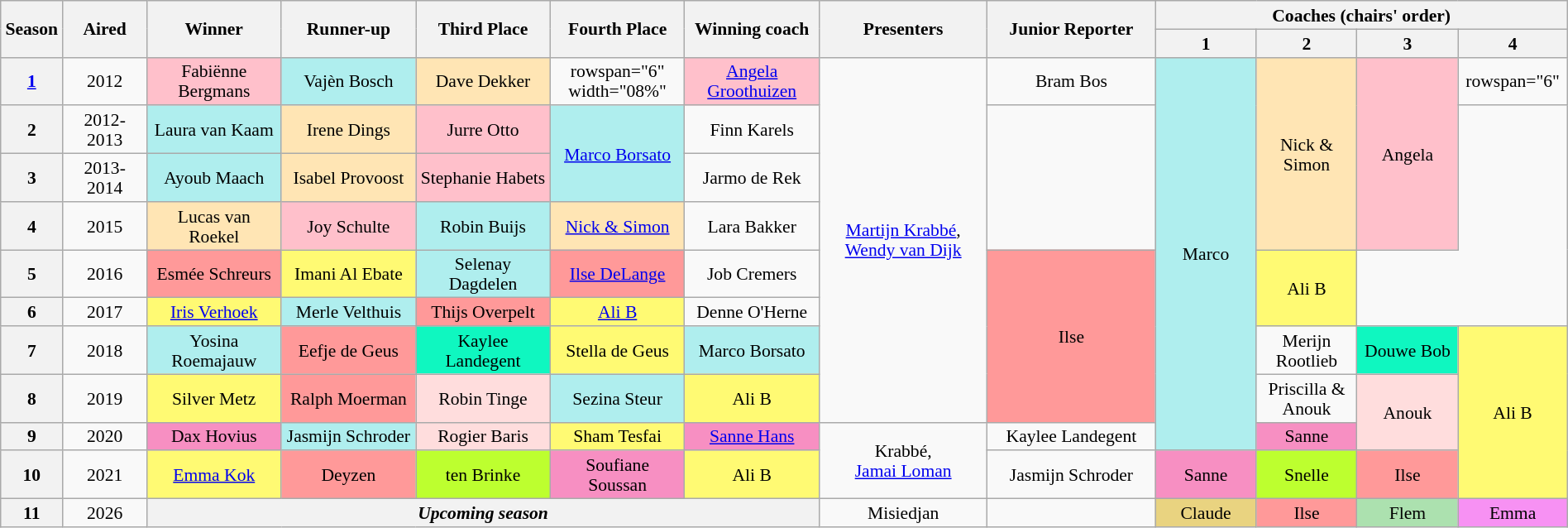<table class="wikitable" style="text-align:center; font-size:90%; line-height:16px; width:100%">
<tr>
<th width="01%" rowspan="2" scope="col">Season</th>
<th width="05%" rowspan="2" scope="col">Aired</th>
<th width="08%" rowspan="2" scope="col">Winner</th>
<th width="08%" rowspan="2" scope="col">Runner-up</th>
<th width="08%" rowspan="2" scope="col">Third Place</th>
<th width="08%" rowspan="2" scope="col">Fourth Place</th>
<th width="08%" rowspan="2" scope="col">Winning coach</th>
<th width="10%" rowspan="2" scope="col">Presenters</th>
<th width="10%" rowspan="2" scope="col">Junior Reporter</th>
<th width="30%" scope="row" colspan="4">Coaches (chairs' order)</th>
</tr>
<tr>
<th width="06%">1</th>
<th width="06%">2</th>
<th width="06%">3</th>
<th width="06%">4</th>
</tr>
<tr>
<th><a href='#'>1</a></th>
<td>2012</td>
<td bgcolor="pink">Fabiënne Bergmans</td>
<td bgcolor="#afeeee" width="08%">Vajèn Bosch</td>
<td bgcolor="#FFE5B4" width="08%">Dave Dekker</td>
<td>rowspan="6" width="08%" </td>
<td bgcolor="pink"><a href='#'>Angela Groothuizen</a></td>
<td rowspan="8" width="06%"><a href='#'>Martijn Krabbé</a>,<br><a href='#'>Wendy van Dijk</a></td>
<td>Bram Bos</td>
<td bgcolor="#afeeee" rowspan="9">Marco</td>
<td bgcolor="#ffe5b4" rowspan="4">Nick & Simon</td>
<td bgcolor="pink" rowspan="4">Angela</td>
<td>rowspan="6" </td>
</tr>
<tr>
<th>2</th>
<td>2012-2013</td>
<td bgcolor="#afeeee">Laura van Kaam</td>
<td bgcolor="#FFE5B4">Irene Dings</td>
<td bgcolor="pink">Jurre Otto</td>
<td bgcolor="#afeeee" rowspan="2"><a href='#'>Marco Borsato</a></td>
<td>Finn Karels</td>
</tr>
<tr>
<th>3</th>
<td>2013-2014</td>
<td bgcolor="#afeeee">Ayoub Maach</td>
<td bgcolor="#FFE5B4">Isabel Provoost</td>
<td bgcolor="pink">Stephanie Habets</td>
<td>Jarmo de Rek</td>
</tr>
<tr>
<th>4</th>
<td>2015</td>
<td bgcolor="#FFE5B4">Lucas van Roekel</td>
<td bgcolor="pink">Joy Schulte</td>
<td bgcolor="#afeeee">Robin Buijs</td>
<td bgcolor="#FFE5B4"><a href='#'>Nick & Simon</a></td>
<td>Lara Bakker</td>
</tr>
<tr>
<th>5</th>
<td>2016</td>
<td bgcolor="#ff9999">Esmée Schreurs</td>
<td bgcolor="#fffa73">Imani Al Ebate</td>
<td bgcolor="#afeeee">Selenay Dagdelen</td>
<td bgcolor="#ff9999"><a href='#'>Ilse DeLange</a></td>
<td>Job Cremers</td>
<td bgcolor="#ff9999" rowspan="4">Ilse</td>
<td bgcolor="#fffa73" rowspan="2">Ali B</td>
</tr>
<tr>
<th>6</th>
<td>2017</td>
<td bgcolor="#fffa73"><a href='#'>Iris Verhoek</a></td>
<td bgcolor="#afeeee">Merle Velthuis</td>
<td bgcolor="#ff9999">Thijs Overpelt</td>
<td rowspan="1" bgcolor="#fffa73"><a href='#'>Ali B</a></td>
<td>Denne O'Herne</td>
</tr>
<tr>
<th>7</th>
<td>2018</td>
<td bgcolor="#afeeee">Yosina Roemajauw</td>
<td bgcolor="#ff9999">Eefje de Geus</td>
<td bgcolor="#0ff7c0">Kaylee Landegent</td>
<td bgcolor="#fffa73">Stella de Geus</td>
<td bgcolor="#afeeee">Marco Borsato</td>
<td>Merijn Rootlieb</td>
<td bgcolor="#0ff7c0">Douwe Bob</td>
<td rowspan="4" bgcolor="#fffa73">Ali B</td>
</tr>
<tr>
<th>8</th>
<td>2019</td>
<td bgcolor="#fffa73">Silver Metz</td>
<td bgcolor="#ff9999">Ralph Moerman</td>
<td bgcolor="#ffdddd">Robin Tinge</td>
<td bgcolor="#afeeee">Sezina Steur</td>
<td bgcolor="#fffa73">Ali B</td>
<td>Priscilla & Anouk</td>
<td rowspan="2" bgcolor="#ffdddd">Anouk</td>
</tr>
<tr>
<th>9</th>
<td>2020</td>
<td bgcolor="#F78FC2">Dax Hovius</td>
<td bgcolor="#afeeee">Jasmijn Schroder</td>
<td bgcolor="#ffdddd">Rogier Baris</td>
<td bgcolor="#fffa73">Sham Tesfai</td>
<td bgcolor="#F78FC2"><a href='#'>Sanne Hans</a></td>
<td rowspan="2">Krabbé,<br><a href='#'>Jamai Loman</a></td>
<td>Kaylee Landegent</td>
<td bgcolor="#F78FC2">Sanne</td>
</tr>
<tr>
<th>10</th>
<td>2021</td>
<td bgcolor="#fffa73"><a href='#'>Emma Kok</a></td>
<td bgcolor="#ff9999"> Deyzen</td>
<td bgcolor="#bdff2f"> ten Brinke</td>
<td bgcolor="#F78FC2">Soufiane Soussan</td>
<td bgcolor="#fffa73">Ali B</td>
<td>Jasmijn Schroder</td>
<td bgcolor="#F78FC2">Sanne</td>
<td bgcolor="#bdff2f">Snelle</td>
<td bgcolor="#ff9999">Ilse</td>
</tr>
<tr>
<th>11</th>
<td>2026</td>
<th colspan="5"><em>Upcoming season</em></th>
<td> Misiedjan</td>
<td></td>
<td bgcolor="E9D380">Claude</td>
<td bgcolor="#ff9999">Ilse</td>
<td bgcolor="#ace1af">Flem</td>
<td bgcolor="#f791f3">Emma</td>
</tr>
</table>
